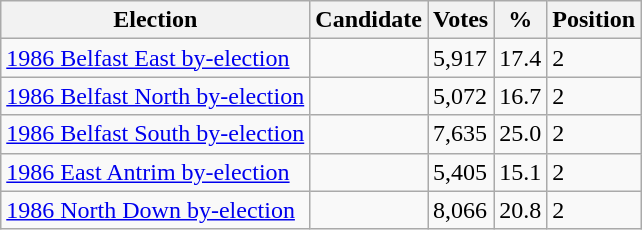<table class="wikitable sortable">
<tr>
<th>Election</th>
<th>Candidate</th>
<th>Votes</th>
<th>%</th>
<th>Position</th>
</tr>
<tr>
<td><a href='#'>1986 Belfast East by-election</a></td>
<td></td>
<td>5,917</td>
<td>17.4</td>
<td>2</td>
</tr>
<tr>
<td><a href='#'>1986 Belfast North by-election</a></td>
<td></td>
<td>5,072</td>
<td>16.7</td>
<td>2</td>
</tr>
<tr>
<td><a href='#'>1986 Belfast South by-election</a></td>
<td></td>
<td>7,635</td>
<td>25.0</td>
<td>2</td>
</tr>
<tr>
<td><a href='#'>1986 East Antrim by-election</a></td>
<td></td>
<td>5,405</td>
<td>15.1</td>
<td>2</td>
</tr>
<tr>
<td><a href='#'>1986 North Down by-election</a></td>
<td></td>
<td>8,066</td>
<td>20.8</td>
<td>2</td>
</tr>
</table>
